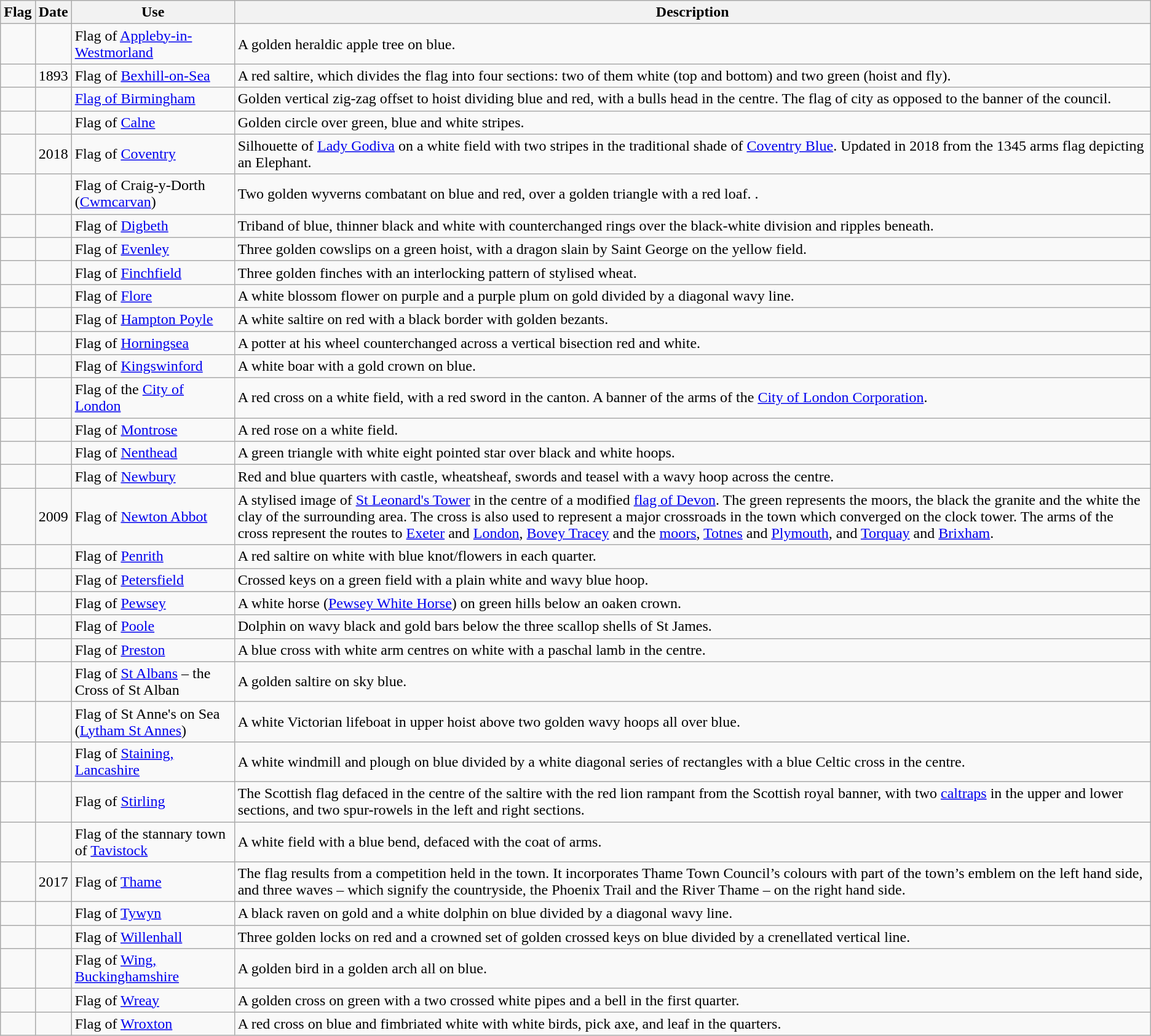<table class="wikitable">
<tr style="background:#efefef;">
<th>Flag</th>
<th>Date</th>
<th>Use</th>
<th>Description</th>
</tr>
<tr>
<td></td>
<td></td>
<td>Flag of <a href='#'>Appleby-in-Westmorland</a></td>
<td>A golden heraldic apple tree on blue. </td>
</tr>
<tr>
<td></td>
<td>1893</td>
<td>Flag of <a href='#'>Bexhill-on-Sea</a></td>
<td>A red saltire, which divides the flag into four sections: two of them white (top and bottom) and two green (hoist and fly). </td>
</tr>
<tr>
<td></td>
<td></td>
<td><a href='#'>Flag of Birmingham</a></td>
<td>Golden vertical zig-zag offset to hoist dividing blue and red, with a bulls head in the centre. The flag of city as opposed to the banner of the council. </td>
</tr>
<tr>
<td></td>
<td></td>
<td>Flag of <a href='#'>Calne</a></td>
<td>Golden circle over green, blue and white stripes. </td>
</tr>
<tr>
<td></td>
<td>2018</td>
<td>Flag of <a href='#'>Coventry</a></td>
<td>Silhouette of <a href='#'>Lady Godiva</a> on a white field with two stripes in the traditional shade of <a href='#'>Coventry Blue</a>. Updated in 2018 from the 1345 arms flag depicting an Elephant. </td>
</tr>
<tr>
<td></td>
<td></td>
<td>Flag of Craig-y-Dorth (<a href='#'>Cwmcarvan</a>)</td>
<td>Two golden wyverns combatant on blue and red, over a golden triangle with a red loaf. .</td>
</tr>
<tr>
<td></td>
<td></td>
<td>Flag of <a href='#'>Digbeth</a></td>
<td>Triband of blue, thinner black and white with counterchanged rings over the black-white division and ripples beneath. </td>
</tr>
<tr>
<td></td>
<td></td>
<td>Flag of <a href='#'>Evenley</a></td>
<td>Three golden cowslips on a green hoist, with a dragon slain by Saint George on the yellow field. </td>
</tr>
<tr>
<td></td>
<td></td>
<td>Flag of <a href='#'>Finchfield</a></td>
<td>Three golden finches with an interlocking pattern of stylised wheat. </td>
</tr>
<tr>
<td></td>
<td></td>
<td>Flag of <a href='#'>Flore</a></td>
<td>A white blossom flower on purple and a purple plum on gold divided by a diagonal wavy line. </td>
</tr>
<tr>
<td></td>
<td></td>
<td>Flag of <a href='#'>Hampton Poyle</a></td>
<td>A white saltire on red with a black border with golden bezants. </td>
</tr>
<tr>
<td></td>
<td></td>
<td>Flag of <a href='#'>Horningsea</a></td>
<td>A potter at his wheel counterchanged across a vertical bisection red and white. </td>
</tr>
<tr>
<td></td>
<td></td>
<td>Flag of <a href='#'>Kingswinford</a></td>
<td>A white boar with a gold crown on blue. </td>
</tr>
<tr>
<td></td>
<td></td>
<td>Flag of the <a href='#'>City of London</a></td>
<td>A red cross on a white field, with a red sword in the canton. A banner of the arms of the <a href='#'>City of London Corporation</a>. </td>
</tr>
<tr>
<td></td>
<td></td>
<td>Flag of <a href='#'>Montrose</a></td>
<td>A red rose on a white field.</td>
</tr>
<tr>
<td></td>
<td></td>
<td>Flag of <a href='#'>Nenthead</a></td>
<td>A green triangle with white eight pointed star over black and white hoops. </td>
</tr>
<tr>
<td></td>
<td></td>
<td>Flag of <a href='#'>Newbury</a></td>
<td>Red and blue quarters with castle, wheatsheaf, swords and teasel with a wavy hoop across the centre. </td>
</tr>
<tr>
<td></td>
<td>2009</td>
<td>Flag of <a href='#'>Newton Abbot</a></td>
<td>A stylised image of <a href='#'>St Leonard's Tower</a> in the centre of a modified <a href='#'>flag of Devon</a>. The green represents the moors, the black the granite and the white the clay of the surrounding area. The cross is also used to represent a major crossroads in the town which converged on the clock tower. The arms of the cross represent the routes to <a href='#'>Exeter</a> and <a href='#'>London</a>, <a href='#'>Bovey Tracey</a> and the <a href='#'>moors</a>, <a href='#'>Totnes</a> and <a href='#'>Plymouth</a>, and <a href='#'>Torquay</a> and <a href='#'>Brixham</a>.</td>
</tr>
<tr>
<td></td>
<td></td>
<td>Flag of <a href='#'>Penrith</a></td>
<td>A red saltire on white with blue knot/flowers in each quarter. </td>
</tr>
<tr>
<td></td>
<td></td>
<td>Flag of <a href='#'>Petersfield</a></td>
<td>Crossed keys on a green field with a plain white and wavy blue hoop. </td>
</tr>
<tr>
<td></td>
<td></td>
<td>Flag of <a href='#'>Pewsey</a></td>
<td>A white horse (<a href='#'>Pewsey White Horse</a>) on green hills below an oaken crown. </td>
</tr>
<tr>
<td></td>
<td></td>
<td>Flag of <a href='#'>Poole</a></td>
<td>Dolphin on wavy black and gold bars below the three scallop shells of St James. </td>
</tr>
<tr>
<td></td>
<td></td>
<td>Flag of <a href='#'>Preston</a></td>
<td>A blue cross with white arm centres on white with a paschal lamb in the centre. </td>
</tr>
<tr>
<td></td>
<td></td>
<td>Flag of <a href='#'>St Albans</a> – the Cross of St Alban</td>
<td>A golden saltire on sky blue.</td>
</tr>
<tr>
<td></td>
<td></td>
<td>Flag of St Anne's on Sea (<a href='#'>Lytham St Annes</a>)</td>
<td>A white Victorian lifeboat in upper hoist above two golden wavy hoops all over blue. </td>
</tr>
<tr>
<td></td>
<td></td>
<td>Flag of <a href='#'>Staining, Lancashire</a></td>
<td>A white windmill and plough on blue divided by a white diagonal series of rectangles with a blue Celtic cross in the centre. </td>
</tr>
<tr>
<td></td>
<td></td>
<td>Flag of <a href='#'>Stirling</a></td>
<td>The Scottish flag defaced in the centre of the saltire with the red lion rampant from the Scottish royal banner, with two <a href='#'>caltraps</a> in the upper and lower sections, and two spur-rowels in the left and right sections.</td>
</tr>
<tr>
<td></td>
<td></td>
<td>Flag of the stannary town of <a href='#'>Tavistock</a></td>
<td>A white field with a blue bend, defaced with the coat of arms.</td>
</tr>
<tr>
<td></td>
<td>2017</td>
<td>Flag of <a href='#'>Thame</a></td>
<td>The flag results from a competition held in the town. It incorporates Thame Town Council’s colours with part of the town’s emblem on the left hand side, and three waves – which signify the countryside, the Phoenix Trail and the River Thame – on the right hand side.</td>
</tr>
<tr>
<td></td>
<td></td>
<td>Flag of <a href='#'>Tywyn</a></td>
<td>A black raven on gold and a white dolphin on blue divided by a diagonal wavy line. </td>
</tr>
<tr>
<td></td>
<td></td>
<td>Flag of <a href='#'>Willenhall</a></td>
<td>Three golden locks on red and a crowned set of golden crossed keys on blue divided by a crenellated vertical line. </td>
</tr>
<tr>
<td></td>
<td></td>
<td>Flag of <a href='#'>Wing, Buckinghamshire</a></td>
<td>A golden bird in a golden arch all on blue. </td>
</tr>
<tr>
<td></td>
<td></td>
<td>Flag of <a href='#'>Wreay</a></td>
<td>A golden cross on green with a two crossed white pipes and a bell in the first quarter. </td>
</tr>
<tr>
<td></td>
<td></td>
<td>Flag of <a href='#'>Wroxton</a></td>
<td>A red cross on blue and fimbriated white with white birds, pick axe, and leaf in the quarters. </td>
</tr>
</table>
